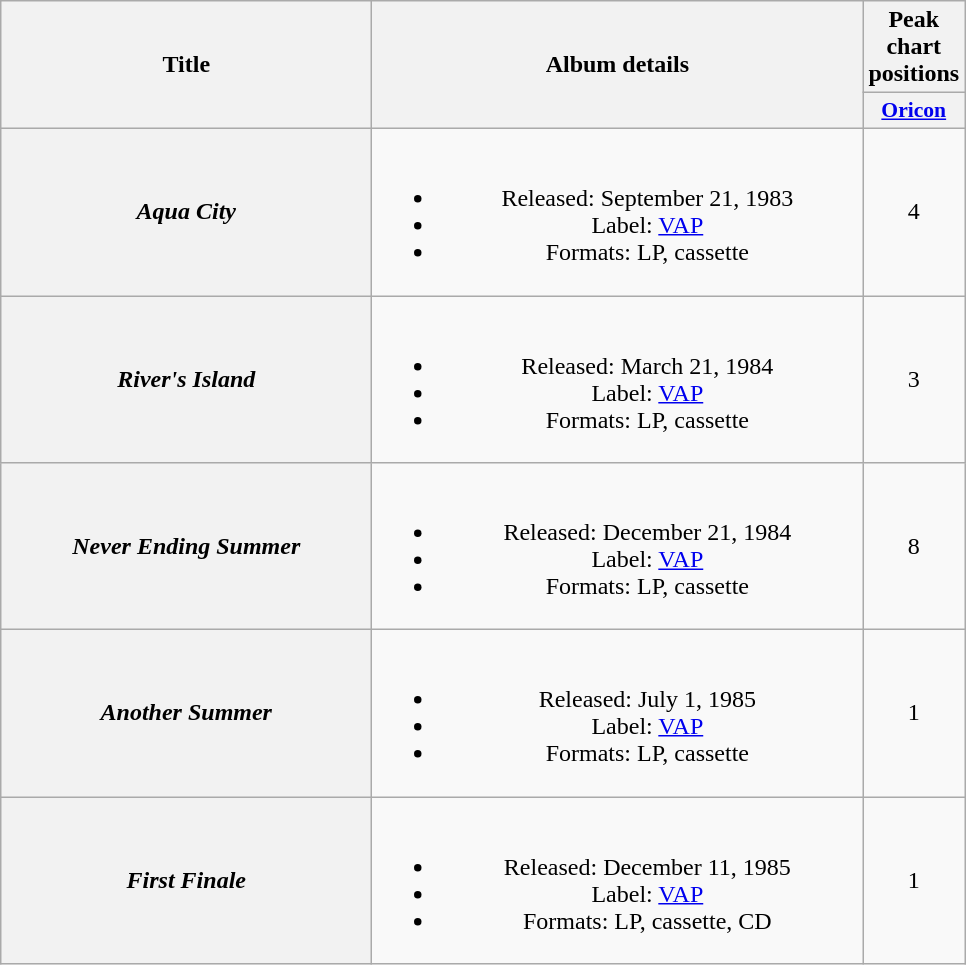<table class="wikitable plainrowheaders" style="text-align:center;">
<tr>
<th scope="col" rowspan="2" style="width:15em;">Title</th>
<th scope="col" rowspan="2" style="width:20em;">Album details</th>
<th scope="col">Peak chart positions</th>
</tr>
<tr>
<th scope="col" style="width:2.5em;font-size:90%;"><a href='#'>Oricon</a></th>
</tr>
<tr>
<th scope="row"><em>Aqua City</em></th>
<td><br><ul><li>Released: September 21, 1983</li><li>Label: <a href='#'>VAP</a></li><li>Formats: LP, cassette</li></ul></td>
<td>4</td>
</tr>
<tr>
<th scope="row"><em>River's Island</em></th>
<td><br><ul><li>Released: March 21, 1984</li><li>Label: <a href='#'>VAP</a></li><li>Formats: LP, cassette</li></ul></td>
<td>3</td>
</tr>
<tr>
<th scope="row"><em>Never Ending Summer</em></th>
<td><br><ul><li>Released: December 21, 1984</li><li>Label: <a href='#'>VAP</a></li><li>Formats: LP, cassette</li></ul></td>
<td>8</td>
</tr>
<tr>
<th scope="row"><em>Another Summer</em></th>
<td><br><ul><li>Released: July 1, 1985</li><li>Label: <a href='#'>VAP</a></li><li>Formats: LP, cassette</li></ul></td>
<td>1</td>
</tr>
<tr>
<th scope="row"><em>First Finale</em></th>
<td><br><ul><li>Released: December 11, 1985</li><li>Label: <a href='#'>VAP</a></li><li>Formats: LP, cassette, CD</li></ul></td>
<td>1</td>
</tr>
</table>
